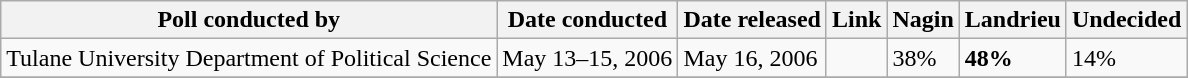<table class="wikitable">
<tr>
<th>Poll conducted by</th>
<th>Date conducted</th>
<th>Date released</th>
<th>Link</th>
<th>Nagin</th>
<th>Landrieu</th>
<th>Undecided</th>
</tr>
<tr>
<td>Tulane University Department of Political Science</td>
<td>May 13–15, 2006</td>
<td>May 16, 2006</td>
<td></td>
<td>38%</td>
<td><strong>48%</strong></td>
<td>14%</td>
</tr>
<tr>
</tr>
</table>
